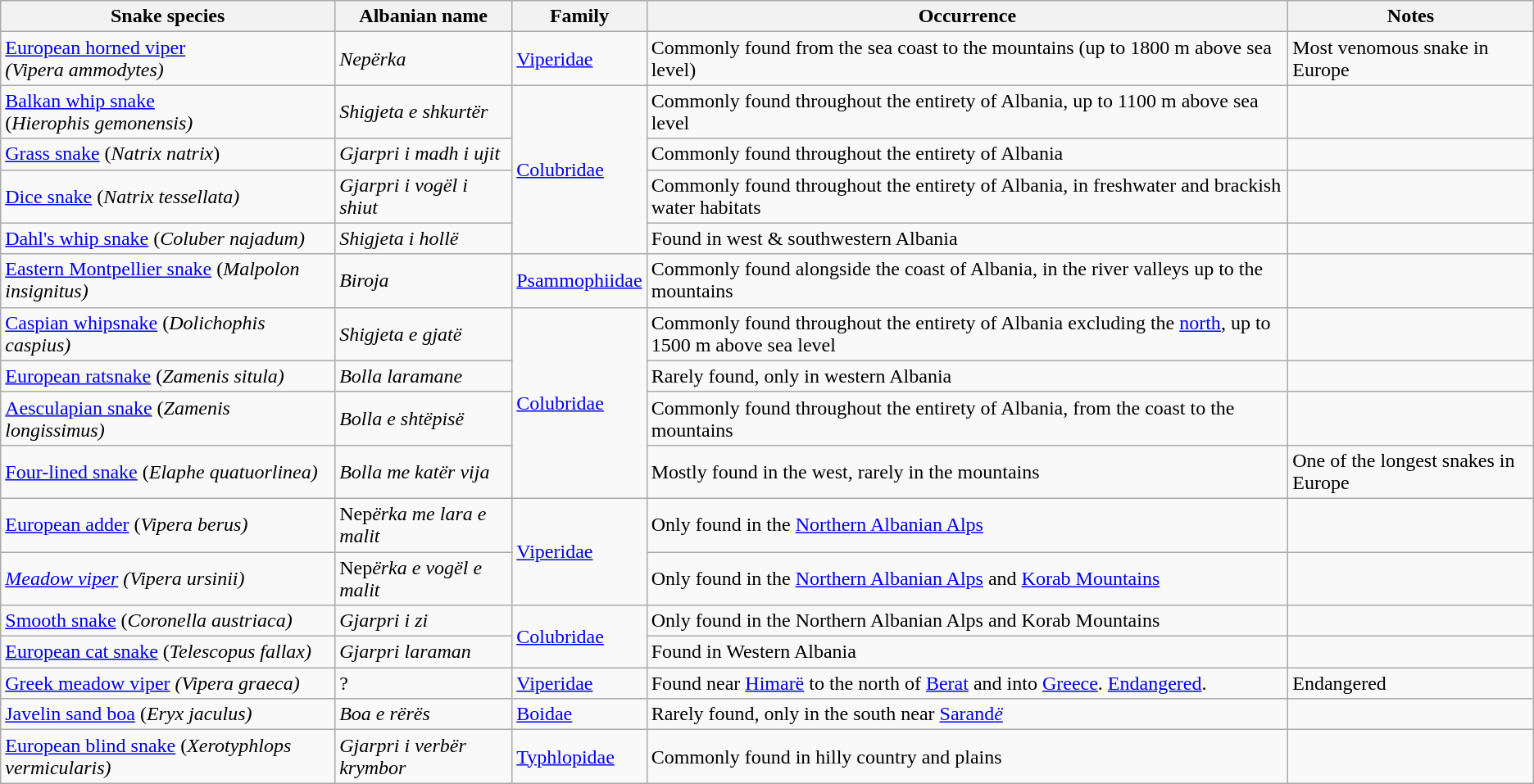<table class="wikitable sortable">
<tr>
<th>Snake species</th>
<th>Albanian name</th>
<th>Family</th>
<th>Occurrence</th>
<th>Notes</th>
</tr>
<tr>
<td><a href='#'>European horned viper</a><br><em>(Vipera ammodytes)</em></td>
<td><em>Nepërka</em></td>
<td><a href='#'>Viperidae</a></td>
<td>Commonly found from the sea coast to the mountains (up to 1800 m above sea level) </td>
<td>Most venomous snake in Europe</td>
</tr>
<tr>
<td><a href='#'>Balkan whip snake</a><br>(<em>Hierophis gemonensis)</em></td>
<td><em>Shigjeta e shkurtër</em></td>
<td rowspan="4"><a href='#'>Colubridae</a></td>
<td>Commonly found throughout the entirety of Albania, up to 1100 m above sea level</td>
<td></td>
</tr>
<tr>
<td><a href='#'>Grass snake</a> (<em>Natrix natrix</em>)</td>
<td><em>Gjarpri i madh i ujit</em></td>
<td>Commonly found throughout the entirety of Albania</td>
<td></td>
</tr>
<tr>
<td><a href='#'>Dice snake</a> (<em>Natrix tessellata)</em></td>
<td><em>Gjarpri i vogël i shiut</em></td>
<td>Commonly found throughout the entirety of Albania, in freshwater and brackish water habitats</td>
<td></td>
</tr>
<tr>
<td><a href='#'>Dahl's whip snake</a> (<em>Coluber najadum)</em></td>
<td><em>Shigjeta i hollë</em></td>
<td>Found in west & southwestern Albania</td>
<td></td>
</tr>
<tr>
<td><a href='#'>Eastern Montpellier snake</a> (<em>Malpolon insignitus)</em></td>
<td><em>Biroja</em></td>
<td><a href='#'>Psammophiidae</a></td>
<td>Commonly found alongside the coast of Albania, in the river valleys up to the mountains</td>
<td></td>
</tr>
<tr>
<td><a href='#'>Caspian whipsnake</a> (<em>Dolichophis caspius)</em></td>
<td><em>Shigjeta e gjatë</em></td>
<td rowspan="4"><a href='#'>Colubridae</a></td>
<td>Commonly found throughout the entirety of Albania excluding  the <a href='#'>north</a>, up to 1500 m above sea level</td>
<td></td>
</tr>
<tr>
<td><a href='#'>European ratsnake</a> (<em>Zamenis situla)</em></td>
<td><em>Bolla laramane</em></td>
<td>Rarely found, only in western Albania</td>
<td></td>
</tr>
<tr>
<td><a href='#'>Aesculapian snake</a> (<em>Zamenis longissimus)</em></td>
<td><em>Bolla e shtëpisë</em></td>
<td>Commonly found throughout the entirety of Albania, from the coast to the mountains</td>
<td></td>
</tr>
<tr>
<td><a href='#'>Four-lined snake</a> (<em>Elaphe quatuorlinea)</em></td>
<td><em>Bolla me katër vija</em></td>
<td>Mostly found in the west, rarely in the mountains</td>
<td>One of the longest snakes in Europe</td>
</tr>
<tr>
<td><a href='#'>European adder</a> (<em>Vipera berus)</em></td>
<td>Nep<em>ërka me lara e malit</em></td>
<td rowspan="2"><a href='#'>Viperidae</a></td>
<td>Only found in the <a href='#'>Northern Albanian Alps</a></td>
<td></td>
</tr>
<tr>
<td><em><a href='#'>Meadow viper</a> (Vipera ursinii)</em></td>
<td>Nep<em>ërka e vogël e malit</em></td>
<td>Only found in the <a href='#'>Northern Albanian Alps</a> and <a href='#'>Korab Mountains</a></td>
<td></td>
</tr>
<tr>
<td><a href='#'>Smooth snake</a> (<em>Coronella austriaca)</em></td>
<td><em>Gjarpri i zi</em></td>
<td rowspan="2"><a href='#'>Colubridae</a></td>
<td>Only found in the Northern Albanian Alps and Korab Mountains</td>
<td></td>
</tr>
<tr>
<td><a href='#'>European cat snake</a> (<em>Telescopus fallax)</em></td>
<td><em>Gjarpri laraman</em></td>
<td>Found in Western Albania</td>
<td></td>
</tr>
<tr>
<td><a href='#'>Greek meadow viper</a> <em>(Vipera graeca)</em></td>
<td>?</td>
<td><a href='#'>Viperidae</a></td>
<td>Found near <a href='#'>Himarë</a> to the north of <a href='#'>Berat</a> and into <a href='#'>Greece</a>. <a href='#'>Endangered</a>.</td>
<td>Endangered</td>
</tr>
<tr>
<td><a href='#'>Javelin sand boa</a> (<em>Eryx jaculus)</em></td>
<td><em>Boa e rërës</em></td>
<td><a href='#'>Boidae</a></td>
<td>Rarely found, only in the south near <a href='#'>Sarand<em>ë</em></a></td>
<td></td>
</tr>
<tr>
<td><a href='#'>European blind snake</a> (<em>Xerotyphlops vermicularis)</em></td>
<td><em>Gjarpri i verbër krymbor</em></td>
<td><a href='#'>Typhlopidae</a></td>
<td>Commonly found in hilly country and plains</td>
<td></td>
</tr>
</table>
